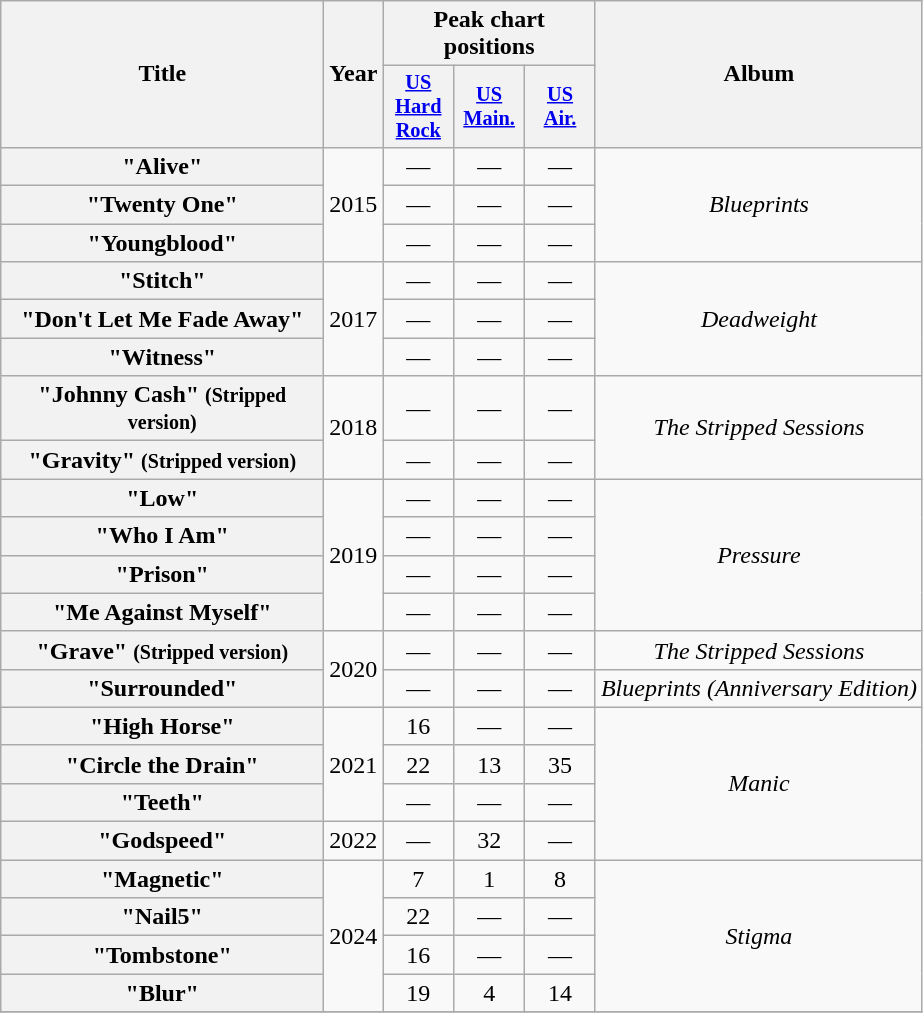<table class="wikitable plainrowheaders" style="text-align:center;" border="1">
<tr>
<th scope="col" rowspan="2" style="width:13em;">Title</th>
<th scope="col" rowspan="2" style="width:1em;">Year</th>
<th scope="col" colspan="3">Peak chart positions</th>
<th scope="col" rowspan="2">Album</th>
</tr>
<tr>
<th style="width:3em;font-size:85%"><a href='#'>US<br>Hard Rock</a></th>
<th scope="col" style="width:3em;font-size:85%;"><a href='#'>US<br>Main.</a><br></th>
<th scope="col" style="width:3em; font-size:85%"><a href='#'>US<br>Air.</a></th>
</tr>
<tr>
<th scope="row">"Alive"</th>
<td rowspan="3">2015</td>
<td>—</td>
<td>—</td>
<td>—</td>
<td rowspan="3"><em>Blueprints</em></td>
</tr>
<tr>
<th scope="row">"Twenty One"</th>
<td>—</td>
<td>—</td>
<td>—</td>
</tr>
<tr>
<th scope="row">"Youngblood"</th>
<td>—</td>
<td>—</td>
<td>—</td>
</tr>
<tr>
<th scope="row">"Stitch"</th>
<td rowspan="3">2017</td>
<td>—</td>
<td>—</td>
<td>—</td>
<td rowspan="3"><em>Deadweight</em></td>
</tr>
<tr>
<th scope="row">"Don't Let Me Fade Away"</th>
<td>—</td>
<td>—</td>
<td>—</td>
</tr>
<tr>
<th scope="row">"Witness"</th>
<td>—</td>
<td>—</td>
<td>—</td>
</tr>
<tr>
<th scope="row">"Johnny Cash" <small>(Stripped version)</small></th>
<td rowspan="2">2018</td>
<td>—</td>
<td>—</td>
<td>—</td>
<td rowspan="2"><em>The Stripped Sessions</em></td>
</tr>
<tr>
<th scope="row">"Gravity" <small>(Stripped version)</small></th>
<td>—</td>
<td>—</td>
<td>—</td>
</tr>
<tr>
<th scope="row">"Low"</th>
<td rowspan="4">2019</td>
<td>—</td>
<td>—</td>
<td>—</td>
<td rowspan="4"><em>Pressure</em></td>
</tr>
<tr>
<th scope="row">"Who I Am"</th>
<td>—</td>
<td>—</td>
<td>—</td>
</tr>
<tr>
<th scope="row">"Prison"</th>
<td>—</td>
<td>—</td>
<td>—</td>
</tr>
<tr>
<th scope="row">"Me Against Myself"</th>
<td>—</td>
<td>—</td>
<td>—</td>
</tr>
<tr>
<th scope="row">"Grave" <small>(Stripped version)</small></th>
<td rowspan="2">2020</td>
<td>—</td>
<td>—</td>
<td>—</td>
<td><em>The Stripped Sessions</em></td>
</tr>
<tr>
<th scope="row">"Surrounded"</th>
<td>—</td>
<td>—</td>
<td>—</td>
<td><em>Blueprints (Anniversary Edition)</em></td>
</tr>
<tr>
<th scope="row">"High Horse"</th>
<td rowspan="3">2021</td>
<td>16</td>
<td>—</td>
<td>—</td>
<td rowspan="4"><em>Manic</em></td>
</tr>
<tr>
<th scope="row">"Circle the Drain"</th>
<td>22</td>
<td>13</td>
<td>35</td>
</tr>
<tr>
<th scope="row">"Teeth"</th>
<td>—</td>
<td>—</td>
<td>—</td>
</tr>
<tr>
<th scope="row">"Godspeed"</th>
<td>2022</td>
<td>—</td>
<td>32</td>
<td>—</td>
</tr>
<tr>
<th scope="row">"Magnetic"</th>
<td rowspan="4">2024</td>
<td>7</td>
<td>1</td>
<td>8</td>
<td rowspan="4"><em>Stigma</em></td>
</tr>
<tr>
<th scope="row">"Nail5"</th>
<td>22</td>
<td>—</td>
<td>—</td>
</tr>
<tr>
<th scope="row">"Tombstone"</th>
<td>16</td>
<td>—</td>
<td>—</td>
</tr>
<tr>
<th scope="row">"Blur"</th>
<td>19</td>
<td>4</td>
<td>14</td>
</tr>
<tr>
</tr>
</table>
